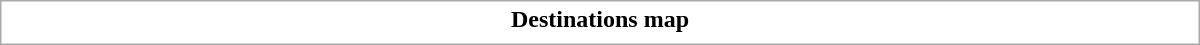<table class="collapsible collapsed" style="border:1px #aaa solid; width:50em; margin:0.2em auto">
<tr>
<th>Destinations map</th>
</tr>
<tr>
<td></td>
</tr>
</table>
